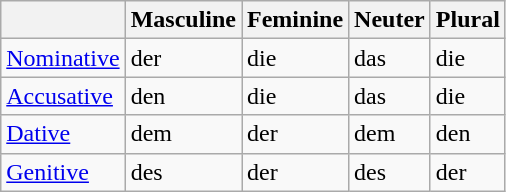<table class="wikitable">
<tr>
<th></th>
<th>Masculine</th>
<th>Feminine</th>
<th>Neuter</th>
<th>Plural</th>
</tr>
<tr>
<td><a href='#'>Nominative</a></td>
<td>der</td>
<td>die</td>
<td>das</td>
<td>die</td>
</tr>
<tr>
<td><a href='#'>Accusative</a></td>
<td>den</td>
<td>die</td>
<td>das</td>
<td>die</td>
</tr>
<tr>
<td><a href='#'>Dative</a></td>
<td>dem</td>
<td>der</td>
<td>dem</td>
<td>den</td>
</tr>
<tr>
<td><a href='#'>Genitive</a></td>
<td>des</td>
<td>der</td>
<td>des</td>
<td>der</td>
</tr>
</table>
